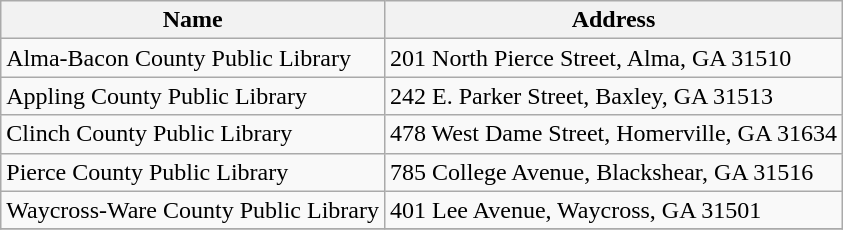<table class="wikitable">
<tr>
<th>Name</th>
<th>Address</th>
</tr>
<tr>
<td>Alma-Bacon County Public Library</td>
<td>201 North Pierce Street, Alma, GA 31510</td>
</tr>
<tr>
<td>Appling County Public Library</td>
<td>242 E. Parker Street, Baxley, GA 31513</td>
</tr>
<tr>
<td>Clinch County Public Library</td>
<td>478 West Dame Street, Homerville, GA 31634</td>
</tr>
<tr>
<td>Pierce County Public Library</td>
<td>785 College Avenue, Blackshear, GA 31516</td>
</tr>
<tr>
<td>Waycross-Ware County Public Library</td>
<td>401 Lee Avenue, Waycross, GA 31501</td>
</tr>
<tr>
</tr>
</table>
